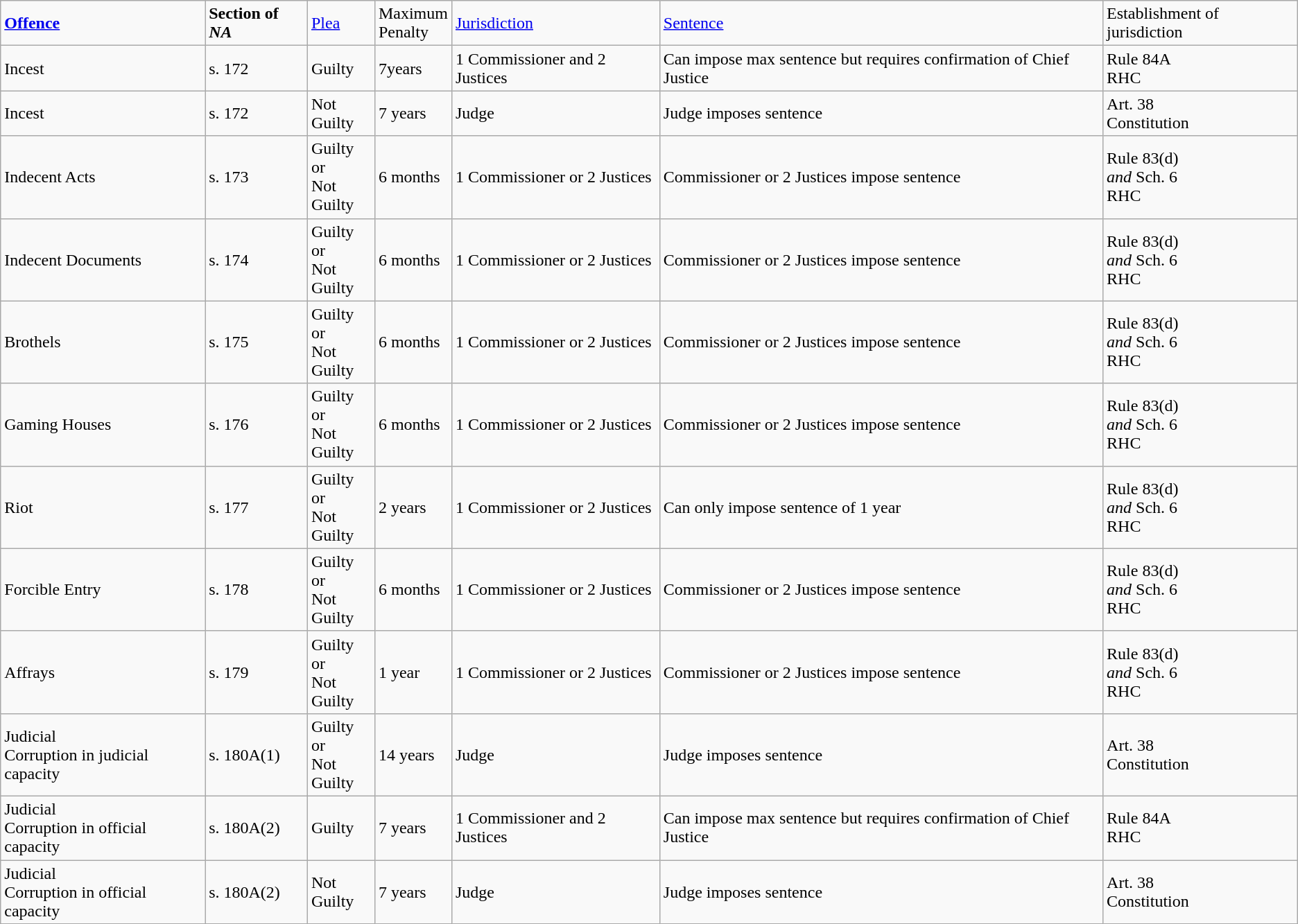<table class="wikitable sortable mw-collapsible mw-collapsed">
<tr>
<td><strong><a href='#'>Offence</a></strong></td>
<td><strong>Section of <em>NA<strong><em></td>
<td></strong><a href='#'>Plea</a><strong></td>
<td></strong>Maximum<strong><br></strong>Penalty<strong></td>
<td></strong><a href='#'>Jurisdiction</a><strong></td>
<td></strong><a href='#'>Sentence</a><strong></td>
<td></strong>Establishment of jurisdiction<strong></td>
</tr>
<tr>
<td>Incest</td>
<td></em>s. 172<em></td>
<td>Guilty</td>
<td>7years</td>
<td>1 Commissioner and 2 Justices</td>
<td>Can impose max sentence but requires confirmation of Chief Justice</td>
<td></em>Rule 84A<em><br></em>RHC<em></td>
</tr>
<tr>
<td>Incest</td>
<td></em>s. 172 <em></td>
<td>Not<br>Guilty</td>
<td>7 years</td>
<td>Judge</td>
<td>Judge imposes sentence</td>
<td></em>Art. 38<em><br></em>Constitution<em></td>
</tr>
<tr>
<td>Indecent Acts</td>
<td></em>s. 173<em></td>
<td>Guilty or<br>Not<br>Guilty</td>
<td>6 months</td>
<td>1 Commissioner or 2 Justices</td>
<td>Commissioner or 2 Justices impose sentence</td>
<td></em>Rule 83(d)<em><br>and </em>Sch. 6<em><br></em>RHC<em></td>
</tr>
<tr>
<td>Indecent Documents</td>
<td></em>s. 174<em></td>
<td>Guilty or<br>Not<br>Guilty</td>
<td>6 months</td>
<td>1 Commissioner or 2 Justices</td>
<td>Commissioner or 2 Justices impose sentence</td>
<td></em>Rule 83(d)<em><br>and </em>Sch. 6<em><br></em>RHC<em></td>
</tr>
<tr>
<td>Brothels</td>
<td></em>s. 175<em></td>
<td>Guilty or<br>Not<br>Guilty</td>
<td>6 months</td>
<td>1 Commissioner or 2 Justices</td>
<td>Commissioner or 2 Justices impose sentence</td>
<td></em>Rule 83(d)<em><br>and </em>Sch. 6<em><br></em>RHC<em></td>
</tr>
<tr>
<td>Gaming Houses</td>
<td></em>s. 176<em></td>
<td>Guilty or<br>Not<br>Guilty</td>
<td>6 months</td>
<td>1 Commissioner or 2 Justices</td>
<td>Commissioner or 2 Justices impose sentence</td>
<td></em>Rule 83(d)<em><br>and </em>Sch. 6<em><br></em>RHC<em></td>
</tr>
<tr>
<td>Riot</td>
<td></em>s. 177<em></td>
<td>Guilty or<br>Not<br>Guilty</td>
<td>2 years</td>
<td>1 Commissioner or 2 Justices</td>
<td>Can only impose sentence of 1 year</td>
<td></em>Rule 83(d)<em><br>and </em>Sch. 6<em><br></em>RHC<em></td>
</tr>
<tr>
<td>Forcible Entry</td>
<td></em>s. 178<em></td>
<td>Guilty or<br>Not<br>Guilty</td>
<td>6 months</td>
<td>1 Commissioner or 2 Justices</td>
<td>Commissioner or 2 Justices impose sentence</td>
<td></em>Rule 83(d)<em><br>and </em>Sch. 6<em><br></em>RHC<em></td>
</tr>
<tr>
<td>Affrays</td>
<td></em>s. 179<em></td>
<td>Guilty or<br>Not<br>Guilty</td>
<td>1 year</td>
<td>1 Commissioner or 2 Justices</td>
<td>Commissioner or 2 Justices impose sentence</td>
<td></em>Rule 83(d)<em><br>and </em>Sch. 6<em><br></em>RHC<em></td>
</tr>
<tr>
<td>Judicial<br>Corruption in judicial capacity</td>
<td></em>s. 180A(1)<em></td>
<td>Guilty or<br>Not<br>Guilty</td>
<td>14 years</td>
<td>Judge</td>
<td>Judge imposes sentence</td>
<td></em>Art. 38<em><br></em>Constitution<em></td>
</tr>
<tr>
<td>Judicial<br>Corruption in official capacity</td>
<td></em>s. 180A(2)<em></td>
<td>Guilty</td>
<td>7 years</td>
<td>1 Commissioner and 2 Justices</td>
<td>Can impose max sentence but requires confirmation of Chief Justice</td>
<td></em>Rule 84A<em><br></em>RHC<em></td>
</tr>
<tr>
<td>Judicial<br>Corruption in official capacity</td>
<td></em>s. 180A(2)<em></td>
<td>Not<br>Guilty</td>
<td>7 years</td>
<td>Judge</td>
<td>Judge imposes sentence</td>
<td></em>Art. 38<em><br></em>Constitution<em></td>
</tr>
</table>
